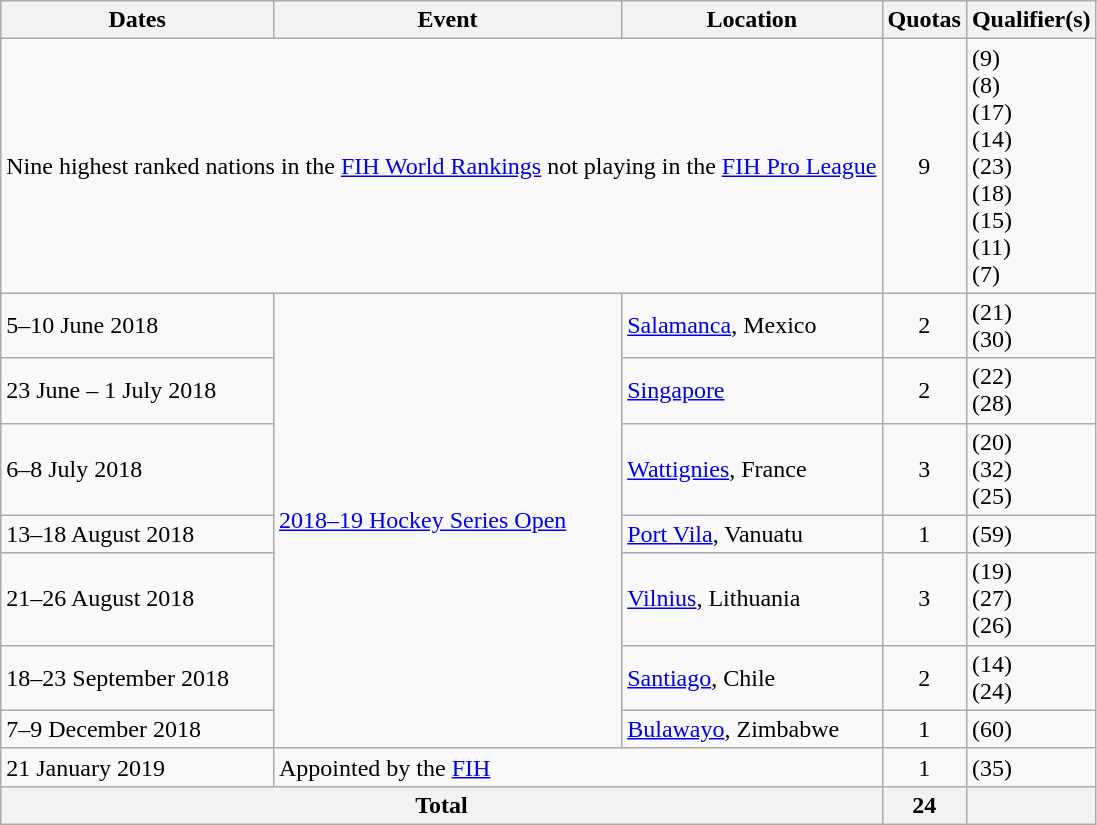<table class=wikitable>
<tr>
<th>Dates</th>
<th>Event</th>
<th>Location</th>
<th>Quotas</th>
<th>Qualifier(s)</th>
</tr>
<tr>
<td colspan=3>Nine highest ranked nations in the <a href='#'>FIH World Rankings</a> not playing in the <a href='#'>FIH Pro League</a></td>
<td align=center>9</td>
<td> (9)<br> (8)<br> (17)<br> (14)<br> (23)<br> (18)<br> (15)<br> (11)<br> (7)</td>
</tr>
<tr>
<td>5–10 June 2018</td>
<td rowspan=7><a href='#'>2018–19 Hockey Series Open</a></td>
<td><a href='#'>Salamanca</a>, Mexico</td>
<td align=center>2</td>
<td> (21)<br> (30)</td>
</tr>
<tr>
<td>23 June – 1 July 2018</td>
<td><a href='#'>Singapore</a></td>
<td align=center>2</td>
<td> (22)<br> (28)</td>
</tr>
<tr>
<td>6–8 July 2018</td>
<td><a href='#'>Wattignies</a>, France</td>
<td align=center>3</td>
<td> (20)<br> (32)<br> (25)</td>
</tr>
<tr>
<td>13–18 August 2018</td>
<td><a href='#'>Port Vila</a>, Vanuatu</td>
<td align=center>1</td>
<td> (59)</td>
</tr>
<tr>
<td>21–26 August 2018</td>
<td><a href='#'>Vilnius</a>, Lithuania</td>
<td align=center>3</td>
<td> (19)<br> (27)<br> (26)</td>
</tr>
<tr>
<td>18–23 September 2018</td>
<td><a href='#'>Santiago</a>, Chile</td>
<td align=center>2</td>
<td> (14)<br> (24)</td>
</tr>
<tr>
<td>7–9 December 2018</td>
<td><a href='#'>Bulawayo</a>, Zimbabwe</td>
<td align=center>1</td>
<td> (60)</td>
</tr>
<tr>
<td>21 January 2019</td>
<td colspan=2>Appointed by the <a href='#'>FIH</a></td>
<td align=center>1</td>
<td> (35)</td>
</tr>
<tr>
<th colspan=3>Total</th>
<th>24</th>
<th></th>
</tr>
</table>
